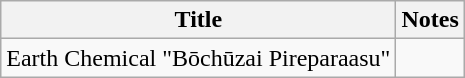<table class="wikitable">
<tr>
<th>Title</th>
<th>Notes</th>
</tr>
<tr>
<td>Earth Chemical "Bōchūzai Pireparaasu"</td>
<td></td>
</tr>
</table>
